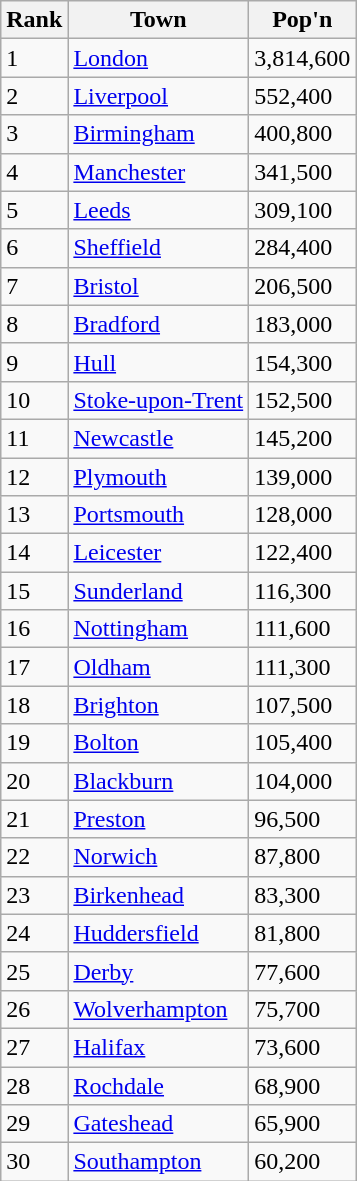<table class="sortable wikitable vatop" style=" margin-right:2em;">
<tr>
<th>Rank</th>
<th>Town</th>
<th>Pop'n</th>
</tr>
<tr>
<td>1</td>
<td><a href='#'>London</a></td>
<td>3,814,600</td>
</tr>
<tr>
<td>2</td>
<td><a href='#'>Liverpool</a></td>
<td>552,400</td>
</tr>
<tr>
<td>3</td>
<td><a href='#'>Birmingham</a></td>
<td>400,800</td>
</tr>
<tr>
<td>4</td>
<td><a href='#'>Manchester</a></td>
<td>341,500</td>
</tr>
<tr>
<td>5</td>
<td><a href='#'>Leeds</a></td>
<td>309,100</td>
</tr>
<tr>
<td>6</td>
<td><a href='#'>Sheffield</a></td>
<td>284,400</td>
</tr>
<tr>
<td>7</td>
<td><a href='#'>Bristol</a></td>
<td>206,500</td>
</tr>
<tr>
<td>8</td>
<td><a href='#'>Bradford</a></td>
<td>183,000</td>
</tr>
<tr>
<td>9</td>
<td><a href='#'>Hull</a></td>
<td>154,300</td>
</tr>
<tr>
<td>10</td>
<td><a href='#'>Stoke-upon-Trent</a></td>
<td>152,500</td>
</tr>
<tr>
<td>11</td>
<td><a href='#'>Newcastle</a></td>
<td>145,200</td>
</tr>
<tr>
<td>12</td>
<td><a href='#'>Plymouth</a></td>
<td>139,000</td>
</tr>
<tr>
<td>13</td>
<td><a href='#'>Portsmouth</a></td>
<td>128,000</td>
</tr>
<tr>
<td>14</td>
<td><a href='#'>Leicester</a></td>
<td>122,400</td>
</tr>
<tr>
<td>15</td>
<td><a href='#'>Sunderland</a></td>
<td>116,300</td>
</tr>
<tr>
<td>16</td>
<td><a href='#'>Nottingham</a></td>
<td>111,600</td>
</tr>
<tr>
<td>17</td>
<td><a href='#'>Oldham</a></td>
<td>111,300</td>
</tr>
<tr>
<td>18</td>
<td><a href='#'>Brighton</a></td>
<td>107,500</td>
</tr>
<tr>
<td>19</td>
<td><a href='#'>Bolton</a></td>
<td>105,400</td>
</tr>
<tr>
<td>20</td>
<td><a href='#'>Blackburn</a></td>
<td>104,000</td>
</tr>
<tr>
<td>21</td>
<td><a href='#'>Preston</a></td>
<td>96,500</td>
</tr>
<tr>
<td>22</td>
<td><a href='#'>Norwich</a></td>
<td>87,800</td>
</tr>
<tr>
<td>23</td>
<td><a href='#'>Birkenhead</a></td>
<td>83,300</td>
</tr>
<tr>
<td>24</td>
<td><a href='#'>Huddersfield</a></td>
<td>81,800</td>
</tr>
<tr>
<td>25</td>
<td><a href='#'>Derby</a></td>
<td>77,600</td>
</tr>
<tr>
<td>26</td>
<td><a href='#'>Wolverhampton</a></td>
<td>75,700</td>
</tr>
<tr>
<td>27</td>
<td><a href='#'>Halifax</a></td>
<td>73,600</td>
</tr>
<tr>
<td>28</td>
<td><a href='#'>Rochdale</a></td>
<td>68,900</td>
</tr>
<tr>
<td>29</td>
<td><a href='#'>Gateshead</a></td>
<td>65,900</td>
</tr>
<tr>
<td>30</td>
<td><a href='#'>Southampton</a></td>
<td>60,200</td>
</tr>
</table>
